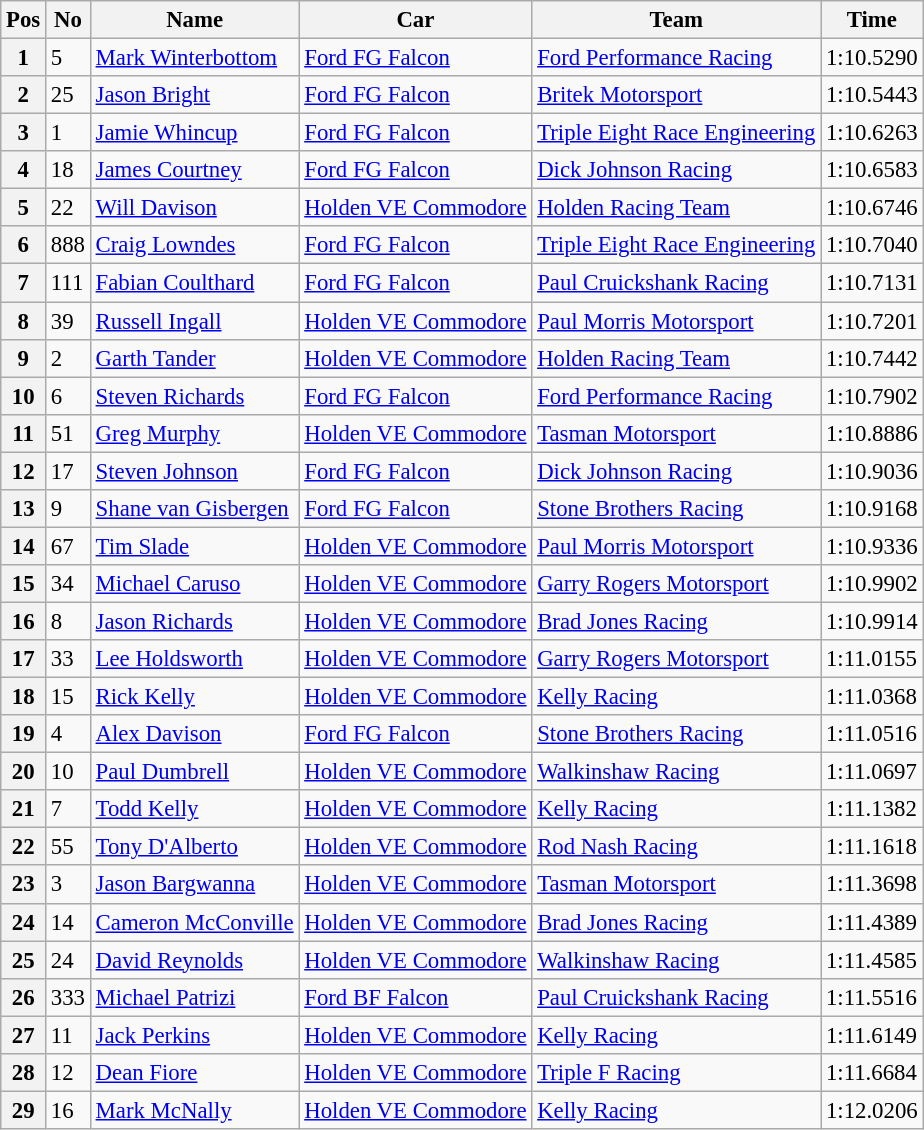<table class="wikitable" style="font-size: 95%;">
<tr>
<th>Pos</th>
<th>No</th>
<th>Name</th>
<th>Car</th>
<th>Team</th>
<th>Time</th>
</tr>
<tr>
<th>1</th>
<td>5</td>
<td><a href='#'>Mark Winterbottom</a></td>
<td><a href='#'>Ford FG Falcon</a></td>
<td><a href='#'>Ford Performance Racing</a></td>
<td>1:10.5290</td>
</tr>
<tr>
<th>2</th>
<td>25</td>
<td><a href='#'>Jason Bright</a></td>
<td><a href='#'>Ford FG Falcon</a></td>
<td><a href='#'>Britek Motorsport</a></td>
<td>1:10.5443</td>
</tr>
<tr>
<th>3</th>
<td>1</td>
<td><a href='#'>Jamie Whincup</a></td>
<td><a href='#'>Ford FG Falcon</a></td>
<td><a href='#'>Triple Eight Race Engineering</a></td>
<td>1:10.6263</td>
</tr>
<tr>
<th>4</th>
<td>18</td>
<td><a href='#'>James Courtney</a></td>
<td><a href='#'>Ford FG Falcon</a></td>
<td><a href='#'>Dick Johnson Racing</a></td>
<td>1:10.6583</td>
</tr>
<tr>
<th>5</th>
<td>22</td>
<td><a href='#'>Will Davison</a></td>
<td><a href='#'>Holden VE Commodore</a></td>
<td><a href='#'>Holden Racing Team</a></td>
<td>1:10.6746</td>
</tr>
<tr>
<th>6</th>
<td>888</td>
<td><a href='#'>Craig Lowndes</a></td>
<td><a href='#'>Ford FG Falcon</a></td>
<td><a href='#'>Triple Eight Race Engineering</a></td>
<td>1:10.7040</td>
</tr>
<tr>
<th>7</th>
<td>111</td>
<td><a href='#'>Fabian Coulthard</a></td>
<td><a href='#'>Ford FG Falcon</a></td>
<td><a href='#'>Paul Cruickshank Racing</a></td>
<td>1:10.7131</td>
</tr>
<tr>
<th>8</th>
<td>39</td>
<td><a href='#'>Russell Ingall</a></td>
<td><a href='#'>Holden VE Commodore</a></td>
<td><a href='#'>Paul Morris Motorsport</a></td>
<td>1:10.7201</td>
</tr>
<tr>
<th>9</th>
<td>2</td>
<td><a href='#'>Garth Tander</a></td>
<td><a href='#'>Holden VE Commodore</a></td>
<td><a href='#'>Holden Racing Team</a></td>
<td>1:10.7442</td>
</tr>
<tr>
<th>10</th>
<td>6</td>
<td><a href='#'>Steven Richards</a></td>
<td><a href='#'>Ford FG Falcon</a></td>
<td><a href='#'>Ford Performance Racing</a></td>
<td>1:10.7902</td>
</tr>
<tr>
<th>11</th>
<td>51</td>
<td><a href='#'>Greg Murphy</a></td>
<td><a href='#'>Holden VE Commodore</a></td>
<td><a href='#'>Tasman Motorsport</a></td>
<td>1:10.8886</td>
</tr>
<tr>
<th>12</th>
<td>17</td>
<td><a href='#'>Steven Johnson</a></td>
<td><a href='#'>Ford FG Falcon</a></td>
<td><a href='#'>Dick Johnson Racing</a></td>
<td>1:10.9036</td>
</tr>
<tr>
<th>13</th>
<td>9</td>
<td><a href='#'>Shane van Gisbergen</a></td>
<td><a href='#'>Ford FG Falcon</a></td>
<td><a href='#'>Stone Brothers Racing</a></td>
<td>1:10.9168</td>
</tr>
<tr>
<th>14</th>
<td>67</td>
<td><a href='#'>Tim Slade</a></td>
<td><a href='#'>Holden VE Commodore</a></td>
<td><a href='#'>Paul Morris Motorsport</a></td>
<td>1:10.9336</td>
</tr>
<tr>
<th>15</th>
<td>34</td>
<td><a href='#'>Michael Caruso</a></td>
<td><a href='#'>Holden VE Commodore</a></td>
<td><a href='#'>Garry Rogers Motorsport</a></td>
<td>1:10.9902</td>
</tr>
<tr>
<th>16</th>
<td>8</td>
<td><a href='#'>Jason Richards</a></td>
<td><a href='#'>Holden VE Commodore</a></td>
<td><a href='#'>Brad Jones Racing</a></td>
<td>1:10.9914</td>
</tr>
<tr>
<th>17</th>
<td>33</td>
<td><a href='#'>Lee Holdsworth</a></td>
<td><a href='#'>Holden VE Commodore</a></td>
<td><a href='#'>Garry Rogers Motorsport</a></td>
<td>1:11.0155</td>
</tr>
<tr>
<th>18</th>
<td>15</td>
<td><a href='#'>Rick Kelly</a></td>
<td><a href='#'>Holden VE Commodore</a></td>
<td><a href='#'>Kelly Racing</a></td>
<td>1:11.0368</td>
</tr>
<tr>
<th>19</th>
<td>4</td>
<td><a href='#'>Alex Davison</a></td>
<td><a href='#'>Ford FG Falcon</a></td>
<td><a href='#'>Stone Brothers Racing</a></td>
<td>1:11.0516</td>
</tr>
<tr>
<th>20</th>
<td>10</td>
<td><a href='#'>Paul Dumbrell</a></td>
<td><a href='#'>Holden VE Commodore</a></td>
<td><a href='#'>Walkinshaw Racing</a></td>
<td>1:11.0697</td>
</tr>
<tr>
<th>21</th>
<td>7</td>
<td><a href='#'>Todd Kelly</a></td>
<td><a href='#'>Holden VE Commodore</a></td>
<td><a href='#'>Kelly Racing</a></td>
<td>1:11.1382</td>
</tr>
<tr>
<th>22</th>
<td>55</td>
<td><a href='#'>Tony D'Alberto</a></td>
<td><a href='#'>Holden VE Commodore</a></td>
<td><a href='#'>Rod Nash Racing</a></td>
<td>1:11.1618</td>
</tr>
<tr>
<th>23</th>
<td>3</td>
<td><a href='#'>Jason Bargwanna</a></td>
<td><a href='#'>Holden VE Commodore</a></td>
<td><a href='#'>Tasman Motorsport</a></td>
<td>1:11.3698</td>
</tr>
<tr>
<th>24</th>
<td>14</td>
<td><a href='#'>Cameron McConville</a></td>
<td><a href='#'>Holden VE Commodore</a></td>
<td><a href='#'>Brad Jones Racing</a></td>
<td>1:11.4389</td>
</tr>
<tr>
<th>25</th>
<td>24</td>
<td><a href='#'>David Reynolds</a></td>
<td><a href='#'>Holden VE Commodore</a></td>
<td><a href='#'>Walkinshaw Racing</a></td>
<td>1:11.4585</td>
</tr>
<tr>
<th>26</th>
<td>333</td>
<td><a href='#'>Michael Patrizi</a></td>
<td><a href='#'>Ford BF Falcon</a></td>
<td><a href='#'>Paul Cruickshank Racing</a></td>
<td>1:11.5516</td>
</tr>
<tr>
<th>27</th>
<td>11</td>
<td><a href='#'>Jack Perkins</a></td>
<td><a href='#'>Holden VE Commodore</a></td>
<td><a href='#'>Kelly Racing</a></td>
<td>1:11.6149</td>
</tr>
<tr>
<th>28</th>
<td>12</td>
<td><a href='#'>Dean Fiore</a></td>
<td><a href='#'>Holden VE Commodore</a></td>
<td><a href='#'>Triple F Racing</a></td>
<td>1:11.6684</td>
</tr>
<tr>
<th>29</th>
<td>16</td>
<td><a href='#'>Mark McNally</a></td>
<td><a href='#'>Holden VE Commodore</a></td>
<td><a href='#'>Kelly Racing</a></td>
<td>1:12.0206</td>
</tr>
</table>
